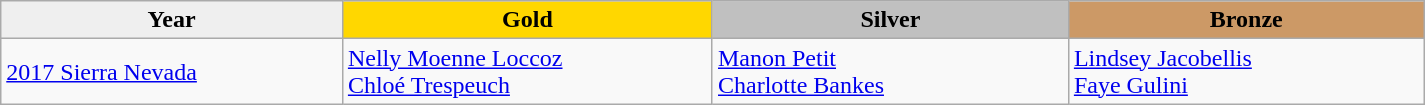<table class="wikitable sortable" style="width:950px;">
<tr>
<th style="width:24%; background:#efefef;">Year</th>
<th style="width:26%; background:gold">Gold</th>
<th style="width:25%; background:silver">Silver</th>
<th style="width:25%; background:#CC9966">Bronze</th>
</tr>
<tr>
<td><a href='#'>2017 Sierra Nevada</a></td>
<td><a href='#'>Nelly Moenne Loccoz</a><br><a href='#'>Chloé Trespeuch</a><br></td>
<td><a href='#'>Manon Petit</a><br><a href='#'>Charlotte Bankes</a><br></td>
<td><a href='#'>Lindsey Jacobellis</a><br><a href='#'>Faye Gulini</a><br></td>
</tr>
</table>
